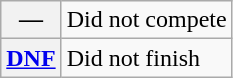<table class="wikitable">
<tr>
<th scope="row">—</th>
<td>Did not compete</td>
</tr>
<tr>
<th scope="row"><a href='#'>DNF</a></th>
<td>Did not finish</td>
</tr>
</table>
